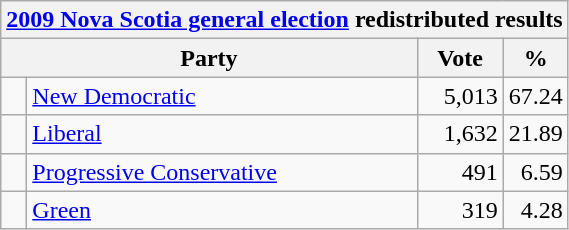<table class="wikitable">
<tr>
<th colspan="4"><a href='#'>2009 Nova Scotia general election</a> redistributed results</th>
</tr>
<tr>
<th bgcolor="#DDDDFF" width="130px" colspan="2">Party</th>
<th bgcolor="#DDDDFF" width="50px">Vote</th>
<th bgcolor="#DDDDFF" width="30px">%</th>
</tr>
<tr>
<td> </td>
<td><a href='#'>New Democratic</a></td>
<td align=right>5,013</td>
<td align=right>67.24</td>
</tr>
<tr>
<td> </td>
<td><a href='#'>Liberal</a></td>
<td align=right>1,632</td>
<td align=right>21.89</td>
</tr>
<tr>
<td> </td>
<td><a href='#'>Progressive Conservative</a></td>
<td align=right>491</td>
<td align=right>6.59</td>
</tr>
<tr>
<td> </td>
<td><a href='#'>Green</a></td>
<td align=right>319</td>
<td align=right>4.28</td>
</tr>
</table>
